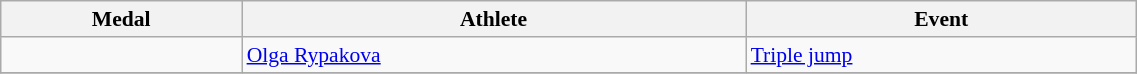<table class="wikitable" style="font-size:90%" width=60%>
<tr>
<th>Medal</th>
<th>Athlete</th>
<th>Event</th>
</tr>
<tr>
<td></td>
<td><a href='#'>Olga Rypakova</a></td>
<td><a href='#'>Triple jump</a></td>
</tr>
<tr>
</tr>
</table>
